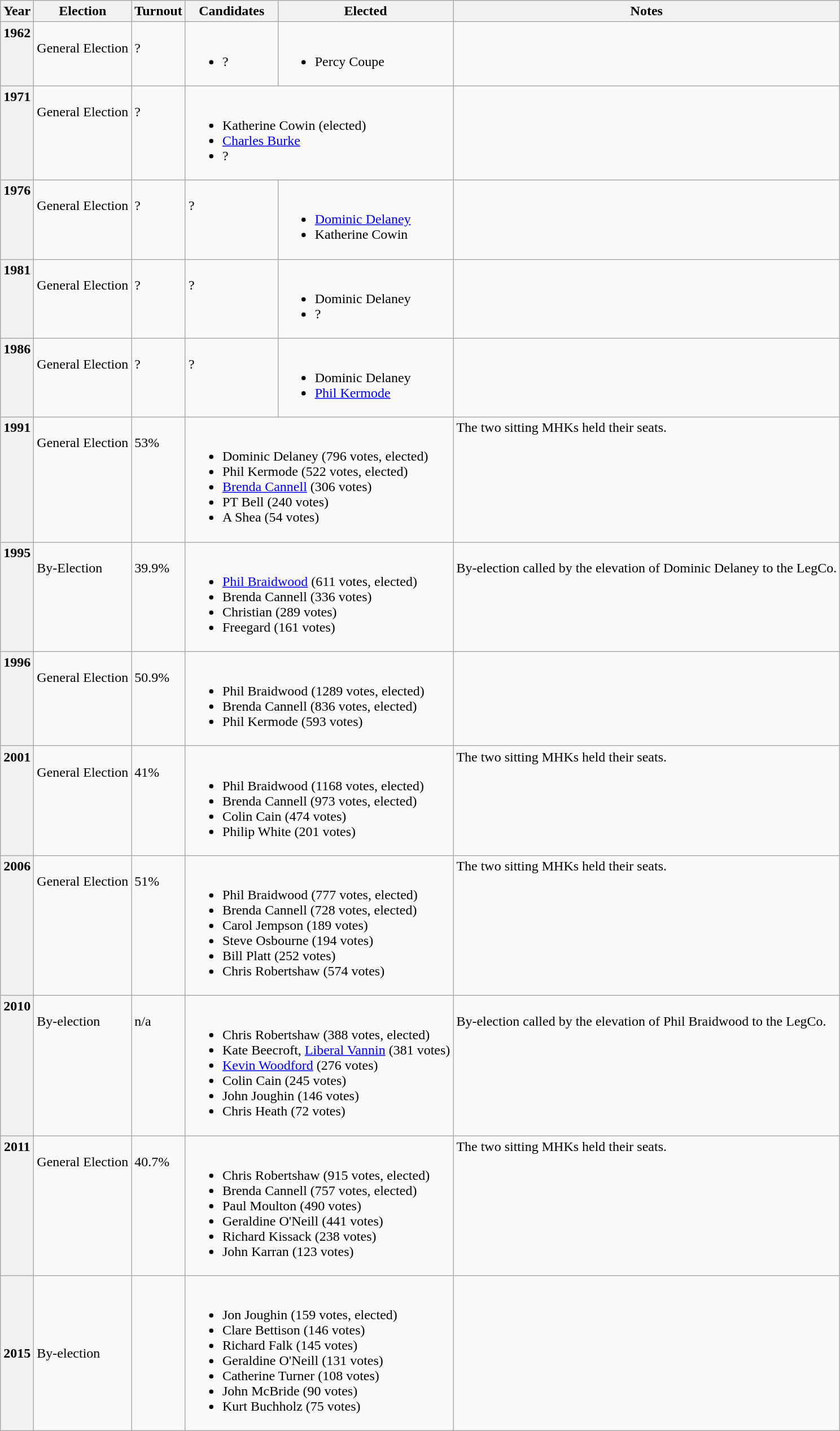<table class="wikitable" border="1">
<tr>
<th>Year</th>
<th>Election</th>
<th>Turnout</th>
<th>Candidates</th>
<th>Elected</th>
<th>Notes</th>
</tr>
<tr valign="top">
<th>1962</th>
<td><br>General Election</td>
<td><br>?</td>
<td><br><ul><li>?</li></ul></td>
<td><br><ul><li>Percy Coupe</li></ul></td>
<td></td>
</tr>
<tr valign="top">
<th>1971</th>
<td><br>General Election</td>
<td><br>?</td>
<td colspan="2"><br><ul><li>Katherine Cowin (elected)</li><li><a href='#'>Charles Burke</a></li><li>?</li></ul></td>
<td></td>
</tr>
<tr valign="top">
<th>1976</th>
<td><br>General Election</td>
<td><br>?</td>
<td><br>?</td>
<td><br><ul><li><a href='#'>Dominic Delaney</a></li><li>Katherine Cowin</li></ul></td>
<td></td>
</tr>
<tr valign="top">
<th>1981</th>
<td><br>General Election</td>
<td><br>?</td>
<td><br>?</td>
<td><br><ul><li>Dominic Delaney</li><li>?</li></ul></td>
<td></td>
</tr>
<tr valign="top">
<th>1986</th>
<td><br>General Election</td>
<td><br>?</td>
<td><br>?</td>
<td><br><ul><li>Dominic Delaney</li><li><a href='#'>Phil Kermode</a></li></ul></td>
<td></td>
</tr>
<tr valign="top">
<th>1991</th>
<td><br>General Election</td>
<td><br>53%</td>
<td colspan="2"><br><ul><li>Dominic Delaney (796 votes, elected)</li><li>Phil Kermode (522 votes, elected)</li><li><a href='#'>Brenda Cannell</a> (306 votes)</li><li>PT Bell (240 votes)</li><li>A Shea (54 votes)</li></ul></td>
<td>The two sitting MHKs held their seats.</td>
</tr>
<tr valign="top">
<th>1995</th>
<td><br>By-Election</td>
<td><br>39.9%</td>
<td colspan="2"><br><ul><li><a href='#'>Phil Braidwood</a> (611 votes, elected)</li><li>Brenda Cannell (336 votes)</li><li>Christian (289 votes)</li><li>Freegard (161 votes)</li></ul></td>
<td><br>By-election called by the elevation of Dominic Delaney to the LegCo.</td>
</tr>
<tr valign="top">
<th>1996</th>
<td><br>General Election</td>
<td><br>50.9%</td>
<td colspan="2"><br><ul><li>Phil Braidwood (1289 votes, elected)</li><li>Brenda Cannell (836 votes, elected)</li><li>Phil Kermode (593 votes)</li></ul></td>
<td></td>
</tr>
<tr valign="top">
<th>2001</th>
<td><br>General Election</td>
<td><br>41%</td>
<td colspan="2"><br><ul><li>Phil Braidwood (1168 votes, elected)</li><li>Brenda Cannell (973 votes, elected)</li><li>Colin Cain (474 votes)</li><li>Philip White (201 votes)</li></ul></td>
<td>The two sitting MHKs held their seats.</td>
</tr>
<tr valign="top">
<th>2006</th>
<td><br>General Election</td>
<td><br>51%</td>
<td colspan="2"><br><ul><li>Phil Braidwood (777 votes, elected)</li><li>Brenda Cannell (728 votes, elected)</li><li>Carol Jempson (189 votes)</li><li>Steve Osbourne (194 votes)</li><li>Bill Platt (252 votes)</li><li>Chris Robertshaw (574 votes)</li></ul></td>
<td>The two sitting MHKs held their seats.</td>
</tr>
<tr valign="top">
<th>2010</th>
<td><br>By-election</td>
<td><br>n/a</td>
<td colspan="2"><br><ul><li>Chris Robertshaw (388 votes, elected)</li><li>Kate Beecroft, <a href='#'>Liberal Vannin</a> (381 votes)</li><li><a href='#'>Kevin Woodford</a> (276 votes)</li><li>Colin Cain (245 votes)</li><li>John Joughin (146 votes)</li><li>Chris Heath (72 votes)</li></ul></td>
<td><br>By-election called by the elevation of Phil Braidwood to the LegCo.</td>
</tr>
<tr valign="top">
<th>2011</th>
<td><br>General Election</td>
<td><br>40.7%</td>
<td colspan="2"><br><ul><li>Chris Robertshaw (915 votes, elected)</li><li>Brenda Cannell (757 votes, elected)</li><li>Paul Moulton (490 votes)</li><li>Geraldine O'Neill (441 votes)</li><li>Richard Kissack (238 votes)</li><li>John Karran (123 votes)</li></ul></td>
<td>The two sitting MHKs held their seats.</td>
</tr>
<tr>
<th>2015</th>
<td>By-election</td>
<td></td>
<td colspan="2"><br><ul><li>Jon Joughin (159 votes, elected)</li><li>Clare Bettison (146 votes)</li><li>Richard Falk (145 votes)</li><li>Geraldine O'Neill (131 votes)</li><li>Catherine Turner (108 votes)</li><li>John McBride  (90 votes)</li><li>Kurt Buchholz (75 votes)</li></ul></td>
<td></td>
</tr>
</table>
